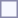<table style="border:1px solid #8888aa; background-color:#f7f8ff; padding:5px; font-size:95%; margin: 0px 12px 12px 0px;">
</table>
